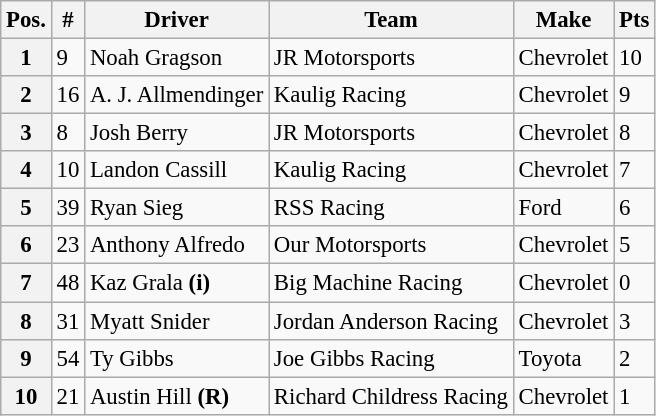<table class="wikitable" style="font-size:95%">
<tr>
<th>Pos.</th>
<th>#</th>
<th>Driver</th>
<th>Team</th>
<th>Make</th>
<th>Pts</th>
</tr>
<tr>
<th>1</th>
<td>9</td>
<td>Noah Gragson</td>
<td>JR Motorsports</td>
<td>Chevrolet</td>
<td>10</td>
</tr>
<tr>
<th>2</th>
<td>16</td>
<td>A. J. Allmendinger</td>
<td>Kaulig Racing</td>
<td>Chevrolet</td>
<td>9</td>
</tr>
<tr>
<th>3</th>
<td>8</td>
<td>Josh Berry</td>
<td>JR Motorsports</td>
<td>Chevrolet</td>
<td>8</td>
</tr>
<tr>
<th>4</th>
<td>10</td>
<td>Landon Cassill</td>
<td>Kaulig Racing</td>
<td>Chevrolet</td>
<td>7</td>
</tr>
<tr>
<th>5</th>
<td>39</td>
<td>Ryan Sieg</td>
<td>RSS Racing</td>
<td>Ford</td>
<td>6</td>
</tr>
<tr>
<th>6</th>
<td>23</td>
<td>Anthony Alfredo</td>
<td>Our Motorsports</td>
<td>Chevrolet</td>
<td>5</td>
</tr>
<tr>
<th>7</th>
<td>48</td>
<td>Kaz Grala <strong>(i)</strong></td>
<td>Big Machine Racing</td>
<td>Chevrolet</td>
<td>0</td>
</tr>
<tr>
<th>8</th>
<td>31</td>
<td>Myatt Snider</td>
<td>Jordan Anderson Racing</td>
<td>Chevrolet</td>
<td>3</td>
</tr>
<tr>
<th>9</th>
<td>54</td>
<td>Ty Gibbs</td>
<td>Joe Gibbs Racing</td>
<td>Toyota</td>
<td>2</td>
</tr>
<tr>
<th>10</th>
<td>21</td>
<td>Austin Hill <strong>(R)</strong></td>
<td>Richard Childress Racing</td>
<td>Chevrolet</td>
<td>1</td>
</tr>
</table>
